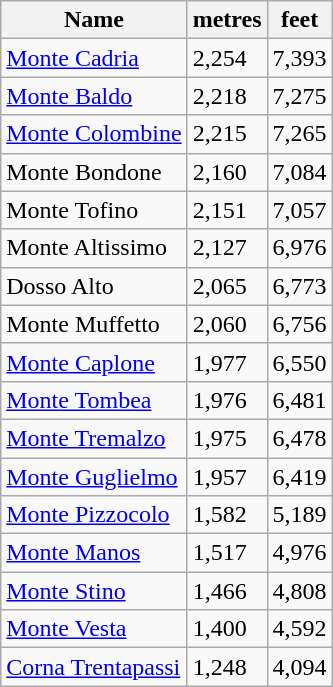<table class="wikitable sortable">
<tr>
<th>Name</th>
<th>metres</th>
<th>feet</th>
</tr>
<tr>
<td><a href='#'>Monte Cadria</a></td>
<td>2,254</td>
<td>7,393</td>
</tr>
<tr>
<td><a href='#'>Monte Baldo</a></td>
<td>2,218</td>
<td>7,275</td>
</tr>
<tr>
<td><a href='#'>Monte Colombine</a></td>
<td>2,215</td>
<td>7,265</td>
</tr>
<tr>
<td>Monte Bondone</td>
<td>2,160</td>
<td>7,084</td>
</tr>
<tr>
<td>Monte Tofino</td>
<td>2,151</td>
<td>7,057</td>
</tr>
<tr>
<td>Monte Altissimo</td>
<td>2,127</td>
<td>6,976</td>
</tr>
<tr>
<td>Dosso Alto</td>
<td>2,065</td>
<td>6,773</td>
</tr>
<tr>
<td>Monte Muffetto</td>
<td>2,060</td>
<td>6,756</td>
</tr>
<tr>
<td><a href='#'>Monte Caplone</a></td>
<td>1,977</td>
<td>6,550</td>
</tr>
<tr>
<td><a href='#'>Monte Tombea</a></td>
<td>1,976</td>
<td>6,481</td>
</tr>
<tr>
<td><a href='#'>Monte Tremalzo</a></td>
<td>1,975</td>
<td>6,478</td>
</tr>
<tr>
<td><a href='#'>Monte Guglielmo</a></td>
<td>1,957</td>
<td>6,419</td>
</tr>
<tr>
<td><a href='#'>Monte Pizzocolo</a></td>
<td>1,582</td>
<td>5,189</td>
</tr>
<tr>
<td><a href='#'>Monte Manos</a></td>
<td>1,517</td>
<td>4,976</td>
</tr>
<tr>
<td><a href='#'>Monte Stino</a></td>
<td>1,466</td>
<td>4,808</td>
</tr>
<tr>
<td><a href='#'>Monte Vesta</a></td>
<td>1,400</td>
<td>4,592</td>
</tr>
<tr>
<td><a href='#'>Corna Trentapassi</a></td>
<td>1,248</td>
<td>4,094</td>
</tr>
</table>
